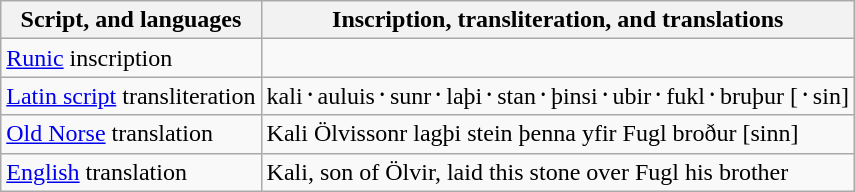<table class="wikitable">
<tr>
<th>Script, and languages</th>
<th>Inscription, transliteration, and translations</th>
</tr>
<tr>
<td><a href='#'>Runic</a> inscription</td>
<td></td>
</tr>
<tr>
<td><a href='#'>Latin script</a> transliteration</td>
<td>kali᛫auluis᛫sunr᛫laþi᛫stan᛫þinsi᛫ubir᛫fukl᛫bruþur [᛫sin]</td>
</tr>
<tr>
<td><a href='#'>Old Norse</a> translation</td>
<td>Kali Ölvissonr lagþi stein þenna yfir Fugl broður [sinn]</td>
</tr>
<tr>
<td><a href='#'>English</a> translation</td>
<td>Kali, son of Ölvir, laid this stone over Fugl his brother</td>
</tr>
</table>
